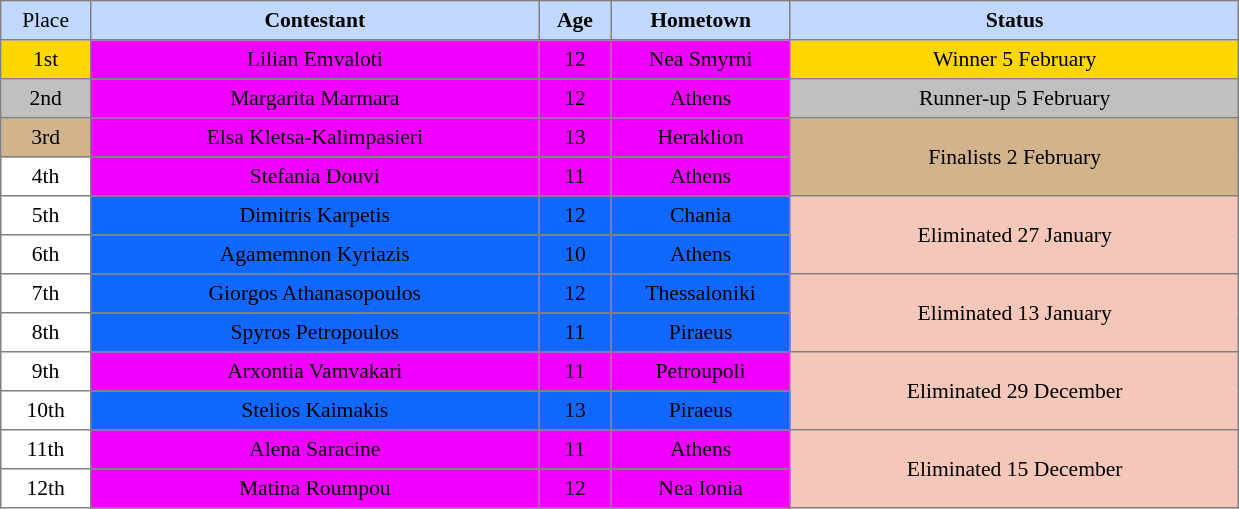<table border="1" cellpadding="4" cellspacing="0" style="text-align:center; font-size:90%; width=60%; border-collapse:collapse">
<tr style="background:#C1D8FF">
<td width=5%>Place</td>
<th width=25%>Contestant</th>
<th width=4%;>Age</th>
<th width=10%>Hometown</th>
<th width=25%>Status</th>
</tr>
<tr>
<td bgcolor="gold">1st</td>
<td bgcolor="f000ff">Lilian Emvaloti</td>
<td bgcolor="f000ff">12</td>
<td bgcolor="f000ff">Nea Smyrni</td>
<td bgcolor="gold">Winner 5 February</td>
</tr>
<tr>
<td bgcolor="silver">2nd</td>
<td bgcolor="f000ff">Margarita Marmara</td>
<td bgcolor="f000ff">12</td>
<td bgcolor="f000ff">Athens</td>
<td bgcolor="silver">Runner-up 5 February</td>
</tr>
<tr>
<td bgcolor="tan">3rd</td>
<td bgcolor="f000ff">Elsa Kletsa-Kalimpasieri</td>
<td bgcolor="f000ff">13</td>
<td bgcolor="f000ff">Heraklion</td>
<td rowspan="2" bgcolor="tan">Finalists 2 February</td>
</tr>
<tr>
<td>4th</td>
<td bgcolor="f000ff">Stefania Douvi</td>
<td bgcolor="f000ff">11</td>
<td bgcolor="f000ff">Athens</td>
</tr>
<tr>
<td>5th</td>
<td bgcolor="1068ff">Dimitris Karpetis</td>
<td bgcolor="1068ff">12</td>
<td bgcolor="1068ff">Chania</td>
<td rowspan="2" bgcolor="#F4C7B8">Eliminated 27 January</td>
</tr>
<tr>
<td>6th</td>
<td bgcolor="1068ff">Agamemnon Kyriazis</td>
<td bgcolor="1068ff">10</td>
<td bgcolor="1068ff">Athens</td>
</tr>
<tr>
<td>7th</td>
<td bgcolor="1068ff">Giorgos Athanasopoulos</td>
<td bgcolor="1068ff">12</td>
<td bgcolor="1068ff">Thessaloniki</td>
<td rowspan="2" bgcolor="#F4C7B8">Eliminated 13 January</td>
</tr>
<tr>
<td>8th</td>
<td bgcolor="1068ff">Spyros Petropoulos</td>
<td bgcolor="1068ff">11</td>
<td bgcolor="1068ff">Piraeus</td>
</tr>
<tr>
<td>9th</td>
<td bgcolor="f000ff">Arxontia Vamvakari</td>
<td bgcolor="f000ff">11</td>
<td bgcolor="f000ff">Petroupoli</td>
<td rowspan="2" bgcolor="#F4C7B8">Eliminated 29 December</td>
</tr>
<tr>
<td>10th</td>
<td bgcolor="1068ff">Stelios Kaimakis</td>
<td bgcolor="1068ff">13</td>
<td bgcolor="1068ff">Piraeus</td>
</tr>
<tr>
<td>11th</td>
<td bgcolor="f000ff">Alena Saracine</td>
<td bgcolor="f000ff">11</td>
<td bgcolor="f000ff">Athens</td>
<td rowspan="2" bgcolor="#F4C7B8">Eliminated 15 December</td>
</tr>
<tr>
<td>12th</td>
<td bgcolor="f000ff">Matina Roumpou</td>
<td bgcolor="f000ff">12</td>
<td bgcolor="f000ff">Nea Ionia</td>
</tr>
</table>
